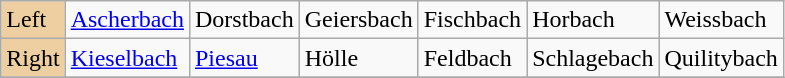<table class="wikitable">
<tr>
<td bgcolor="#EECFA1">Left</td>
<td><a href='#'>Ascherbach</a></td>
<td>Dorstbach</td>
<td>Geiersbach</td>
<td>Fischbach</td>
<td>Horbach</td>
<td>Weissbach</td>
</tr>
<tr>
<td bgcolor="#EECFA1">Right</td>
<td><a href='#'>Kieselbach</a></td>
<td><a href='#'>Piesau</a></td>
<td>Hölle</td>
<td>Feldbach</td>
<td>Schlagebach</td>
<td>Quilitybach</td>
</tr>
<tr>
</tr>
</table>
